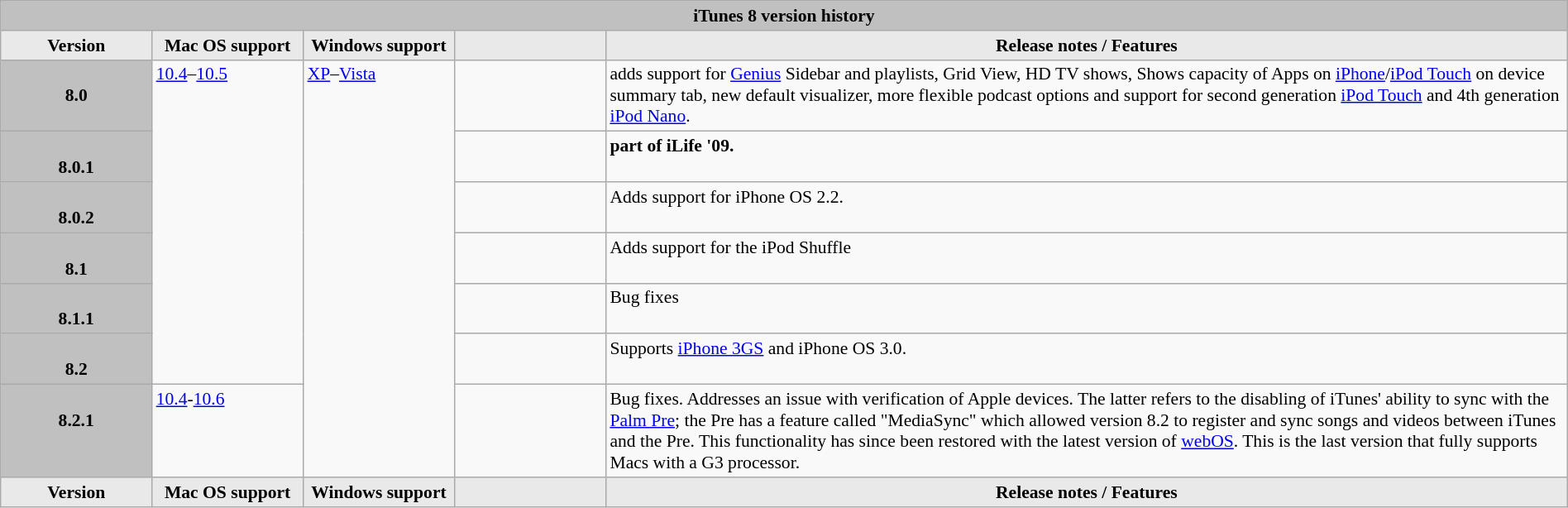<table class="wikitable collapsible uncollapsed" style="width:100%; font-size:90%;">
<tr>
<th style="background:silver; text-align:center;" colspan="5">iTunes 8 version history</th>
</tr>
<tr>
<th style="background:#e9e9e9; width:8em; text-align:center;">Version</th>
<th style="background:#e9e9e9; width:8em; text-align:center;">Mac OS support</th>
<th style="background:#e9e9e9; width:8em; text-align:center;">Windows support</th>
<th style="background:#e9e9e9; width:8em; text-align:center;"></th>
<th style="background:#e9e9e9; text-align:center;">Release notes / Features</th>
</tr>
<tr valign="top">
<th style="background:silver; white-space:nowrap;"><br>8.0</th>
<td rowspan=6><a href='#'>10.4</a>–<a href='#'>10.5</a></td>
<td rowspan=7><a href='#'>XP</a>–<a href='#'>Vista</a></td>
<td></td>
<td>adds support for <a href='#'>Genius</a> Sidebar and playlists, Grid View, HD TV shows, Shows capacity of Apps on <a href='#'>iPhone</a>/<a href='#'>iPod Touch</a> on device summary tab, new default visualizer, more flexible podcast options and support for second generation <a href='#'>iPod Touch</a> and 4th generation <a href='#'>iPod Nano</a>.</td>
</tr>
<tr valign="top">
<th style="background:silver; white-space:nowrap;"><br>8.0.1</th>
<td></td>
<td> <strong>part of iLife '09.</strong></td>
</tr>
<tr valign="top">
<th style="background:silver; white-space:nowrap;"><br>8.0.2</th>
<td></td>
<td>Adds support for iPhone OS 2.2.</td>
</tr>
<tr valign="top">
<th style="background:silver; white-space:nowrap;"><br>8.1</th>
<td></td>
<td>Adds support for the iPod Shuffle</td>
</tr>
<tr valign="top">
<th style="background:silver; white-space:nowrap;"><br>8.1.1</th>
<td></td>
<td>Bug fixes</td>
</tr>
<tr valign="top">
<th style="background:silver; white-space:nowrap;"><br>8.2</th>
<td></td>
<td>Supports <a href='#'>iPhone 3GS</a> and iPhone OS 3.0.</td>
</tr>
<tr valign="top">
<th style="background:silver; white-space:nowrap;"><br>8.2.1</th>
<td rowspan=1><a href='#'>10.4</a>-<a href='#'>10.6</a></td>
<td></td>
<td>Bug fixes. Addresses an issue with verification of Apple devices. The latter refers to the disabling of iTunes' ability to sync with the <a href='#'>Palm Pre</a>; the Pre has a feature called "MediaSync" which allowed version 8.2 to register and sync songs and videos between iTunes and the Pre. This functionality has since been restored with the latest version of <a href='#'>webOS</a>. This is the last version that fully supports Macs with a G3 processor.</td>
</tr>
<tr class="sortbottom">
<th style="background:#e9e9e9; width:8em; text-align:center;">Version</th>
<th style="background:#e9e9e9; width:8em; text-align:center;">Mac OS support</th>
<th style="background:#e9e9e9; width:8em; text-align:center;">Windows support</th>
<th style="background:#e9e9e9; width:8em; text-align:center;"></th>
<th style="background:#e9e9e9; text-align:center;">Release notes / Features</th>
</tr>
</table>
